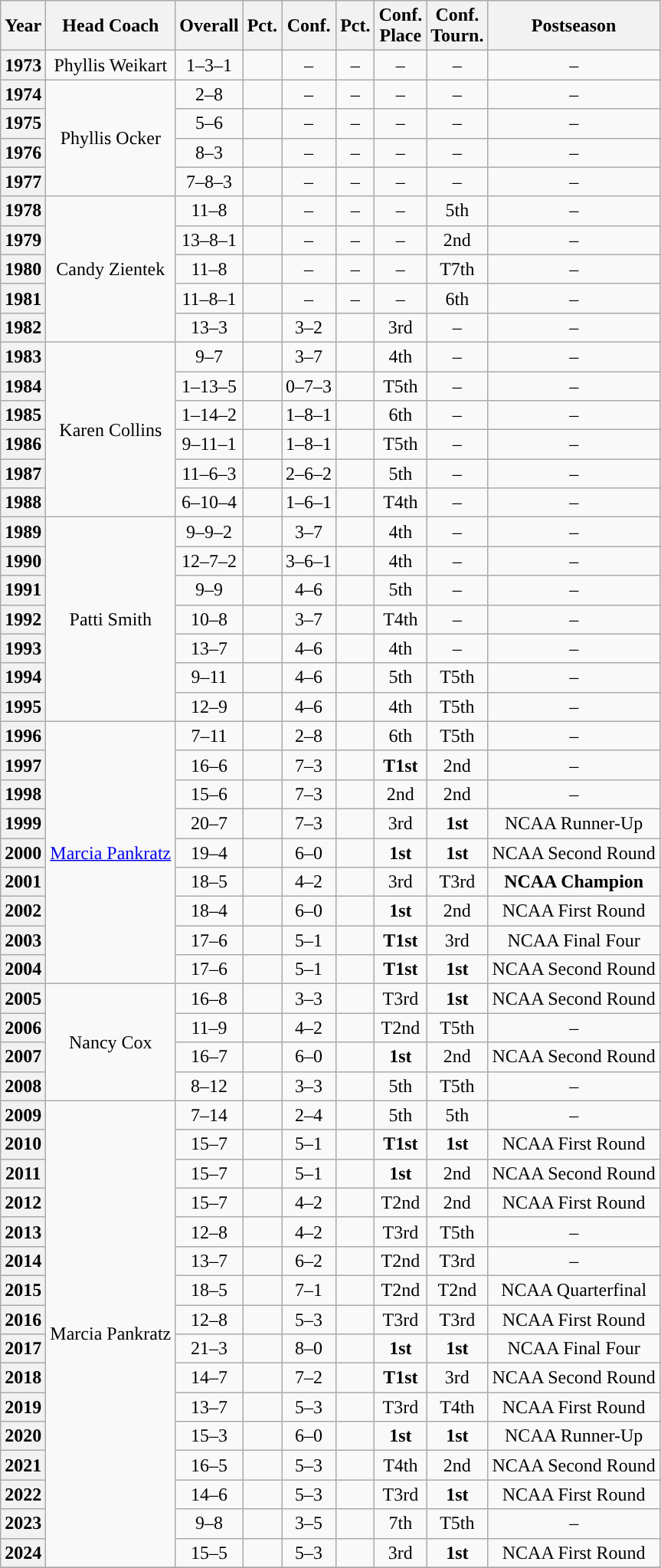<table class="wikitable" style="text-align: center;">
<tr>
<th>Year</th>
<th>Head Coach</th>
<th>Overall</th>
<th>Pct.</th>
<th>Conf.</th>
<th>Pct.</th>
<th>Conf. <br> Place</th>
<th>Conf. <br> Tourn.</th>
<th>Postseason</th>
</tr>
<tr>
<th>1973</th>
<td>Phyllis Weikart</td>
<td>1–3–1</td>
<td></td>
<td>–</td>
<td>–</td>
<td>–</td>
<td>–</td>
<td>–</td>
</tr>
<tr>
<th>1974</th>
<td rowspan="4">Phyllis Ocker</td>
<td>2–8</td>
<td></td>
<td>–</td>
<td>–</td>
<td>–</td>
<td>–</td>
<td>–</td>
</tr>
<tr>
<th>1975</th>
<td>5–6</td>
<td></td>
<td>–</td>
<td>–</td>
<td>–</td>
<td>–</td>
<td>–</td>
</tr>
<tr>
<th>1976</th>
<td>8–3</td>
<td></td>
<td>–</td>
<td>–</td>
<td>–</td>
<td>–</td>
<td>–</td>
</tr>
<tr>
<th>1977</th>
<td>7–8–3</td>
<td></td>
<td>–</td>
<td>–</td>
<td>–</td>
<td>–</td>
<td>–</td>
</tr>
<tr>
<th>1978</th>
<td rowspan="5">Candy Zientek</td>
<td>11–8</td>
<td></td>
<td>–</td>
<td>–</td>
<td>–</td>
<td>5th</td>
<td>–</td>
</tr>
<tr>
<th>1979</th>
<td>13–8–1</td>
<td></td>
<td>–</td>
<td>–</td>
<td>–</td>
<td>2nd</td>
<td>–</td>
</tr>
<tr>
<th>1980</th>
<td>11–8</td>
<td></td>
<td>–</td>
<td>–</td>
<td>–</td>
<td>T7th</td>
<td>–</td>
</tr>
<tr>
<th>1981</th>
<td>11–8–1</td>
<td></td>
<td>–</td>
<td>–</td>
<td>–</td>
<td>6th</td>
<td>–</td>
</tr>
<tr>
<th>1982</th>
<td>13–3</td>
<td></td>
<td>3–2</td>
<td></td>
<td>3rd</td>
<td>–</td>
<td>–</td>
</tr>
<tr>
<th>1983</th>
<td rowspan="6">Karen Collins</td>
<td>9–7</td>
<td></td>
<td>3–7</td>
<td></td>
<td>4th</td>
<td>–</td>
<td>–</td>
</tr>
<tr>
<th>1984</th>
<td>1–13–5</td>
<td></td>
<td>0–7–3</td>
<td></td>
<td>T5th</td>
<td>–</td>
<td>–</td>
</tr>
<tr>
<th>1985</th>
<td>1–14–2</td>
<td></td>
<td>1–8–1</td>
<td></td>
<td>6th</td>
<td>–</td>
<td>–</td>
</tr>
<tr>
<th>1986</th>
<td>9–11–1</td>
<td></td>
<td>1–8–1</td>
<td></td>
<td>T5th</td>
<td>–</td>
<td>–</td>
</tr>
<tr>
<th>1987</th>
<td>11–6–3</td>
<td></td>
<td>2–6–2</td>
<td></td>
<td>5th</td>
<td>–</td>
<td>–</td>
</tr>
<tr>
<th>1988</th>
<td>6–10–4</td>
<td></td>
<td>1–6–1</td>
<td></td>
<td>T4th</td>
<td>–</td>
<td>–</td>
</tr>
<tr>
<th>1989</th>
<td rowspan="7">Patti Smith</td>
<td>9–9–2</td>
<td></td>
<td>3–7</td>
<td></td>
<td>4th</td>
<td>–</td>
<td>–</td>
</tr>
<tr>
<th>1990</th>
<td>12–7–2</td>
<td></td>
<td>3–6–1</td>
<td></td>
<td>4th</td>
<td>–</td>
<td>–</td>
</tr>
<tr>
<th>1991</th>
<td>9–9</td>
<td></td>
<td>4–6</td>
<td></td>
<td>5th</td>
<td>–</td>
<td>–</td>
</tr>
<tr>
<th>1992</th>
<td>10–8</td>
<td></td>
<td>3–7</td>
<td></td>
<td>T4th</td>
<td>–</td>
<td>–</td>
</tr>
<tr>
<th>1993</th>
<td>13–7</td>
<td></td>
<td>4–6</td>
<td></td>
<td>4th</td>
<td>–</td>
<td>–</td>
</tr>
<tr>
<th>1994</th>
<td>9–11</td>
<td></td>
<td>4–6</td>
<td></td>
<td>5th</td>
<td>T5th</td>
<td>–</td>
</tr>
<tr>
<th>1995</th>
<td>12–9</td>
<td></td>
<td>4–6</td>
<td></td>
<td>4th</td>
<td>T5th</td>
<td>–</td>
</tr>
<tr>
<th>1996</th>
<td rowspan="9"><a href='#'>Marcia Pankratz</a></td>
<td>7–11</td>
<td></td>
<td>2–8</td>
<td></td>
<td>6th</td>
<td>T5th</td>
<td>–</td>
</tr>
<tr>
<th>1997</th>
<td>16–6</td>
<td></td>
<td>7–3</td>
<td></td>
<td><strong>T1st</strong></td>
<td>2nd</td>
<td>–</td>
</tr>
<tr>
<th>1998</th>
<td>15–6</td>
<td></td>
<td>7–3</td>
<td></td>
<td>2nd</td>
<td>2nd</td>
<td>–</td>
</tr>
<tr>
<th>1999</th>
<td>20–7</td>
<td></td>
<td>7–3</td>
<td></td>
<td>3rd</td>
<td><strong>1st</strong></td>
<td>NCAA Runner-Up</td>
</tr>
<tr>
<th>2000</th>
<td>19–4</td>
<td></td>
<td>6–0</td>
<td></td>
<td><strong>1st</strong></td>
<td><strong>1st</strong></td>
<td>NCAA Second Round</td>
</tr>
<tr>
<th>2001</th>
<td>18–5</td>
<td></td>
<td>4–2</td>
<td></td>
<td>3rd</td>
<td>T3rd</td>
<td><strong>NCAA Champion</strong></td>
</tr>
<tr>
<th>2002</th>
<td>18–4</td>
<td></td>
<td>6–0</td>
<td></td>
<td><strong>1st</strong></td>
<td>2nd</td>
<td>NCAA First Round</td>
</tr>
<tr>
<th>2003</th>
<td>17–6</td>
<td></td>
<td>5–1</td>
<td></td>
<td><strong>T1st</strong></td>
<td>3rd</td>
<td>NCAA Final Four</td>
</tr>
<tr>
<th>2004</th>
<td>17–6</td>
<td></td>
<td>5–1</td>
<td></td>
<td><strong>T1st</strong></td>
<td><strong>1st</strong></td>
<td>NCAA Second Round</td>
</tr>
<tr>
<th>2005</th>
<td rowspan="4">Nancy Cox</td>
<td>16–8</td>
<td></td>
<td>3–3</td>
<td></td>
<td>T3rd</td>
<td><strong>1st</strong></td>
<td>NCAA Second Round</td>
</tr>
<tr>
<th>2006</th>
<td>11–9</td>
<td></td>
<td>4–2</td>
<td></td>
<td>T2nd</td>
<td>T5th</td>
<td>–</td>
</tr>
<tr>
<th>2007</th>
<td>16–7</td>
<td></td>
<td>6–0</td>
<td></td>
<td><strong>1st</strong></td>
<td>2nd</td>
<td>NCAA Second Round</td>
</tr>
<tr>
<th>2008</th>
<td>8–12</td>
<td></td>
<td>3–3</td>
<td></td>
<td>5th</td>
<td>T5th</td>
<td>–</td>
</tr>
<tr>
<th>2009</th>
<td rowspan="16">Marcia Pankratz</td>
<td>7–14</td>
<td></td>
<td>2–4</td>
<td></td>
<td>5th</td>
<td>5th</td>
<td>–</td>
</tr>
<tr>
<th>2010</th>
<td>15–7</td>
<td></td>
<td>5–1</td>
<td></td>
<td><strong>T1st</strong></td>
<td><strong>1st</strong></td>
<td>NCAA First Round</td>
</tr>
<tr>
<th>2011</th>
<td>15–7</td>
<td></td>
<td>5–1</td>
<td></td>
<td><strong>1st</strong></td>
<td>2nd</td>
<td>NCAA Second Round</td>
</tr>
<tr>
<th>2012</th>
<td>15–7</td>
<td></td>
<td>4–2</td>
<td></td>
<td>T2nd</td>
<td>2nd</td>
<td>NCAA First Round</td>
</tr>
<tr>
<th>2013</th>
<td>12–8</td>
<td></td>
<td>4–2</td>
<td></td>
<td>T3rd</td>
<td>T5th</td>
<td>–</td>
</tr>
<tr>
<th>2014</th>
<td>13–7</td>
<td></td>
<td>6–2</td>
<td></td>
<td>T2nd</td>
<td>T3rd</td>
<td>–</td>
</tr>
<tr>
<th>2015</th>
<td>18–5</td>
<td></td>
<td>7–1</td>
<td></td>
<td>T2nd</td>
<td>T2nd</td>
<td>NCAA Quarterfinal</td>
</tr>
<tr>
<th>2016</th>
<td>12–8</td>
<td></td>
<td>5–3</td>
<td></td>
<td>T3rd</td>
<td>T3rd</td>
<td>NCAA First Round</td>
</tr>
<tr>
<th>2017</th>
<td>21–3</td>
<td></td>
<td>8–0</td>
<td></td>
<td><strong>1st</strong></td>
<td><strong>1st</strong></td>
<td>NCAA Final Four</td>
</tr>
<tr>
<th>2018</th>
<td>14–7</td>
<td></td>
<td>7–2</td>
<td></td>
<td><strong>T1st</strong></td>
<td>3rd</td>
<td>NCAA Second Round</td>
</tr>
<tr>
<th>2019</th>
<td>13–7</td>
<td></td>
<td>5–3</td>
<td></td>
<td>T3rd</td>
<td>T4th</td>
<td>NCAA First Round</td>
</tr>
<tr>
<th>2020</th>
<td>15–3</td>
<td></td>
<td>6–0</td>
<td></td>
<td><strong>1st</strong></td>
<td><strong>1st</strong></td>
<td>NCAA Runner-Up</td>
</tr>
<tr>
<th>2021</th>
<td>16–5</td>
<td></td>
<td>5–3</td>
<td></td>
<td>T4th</td>
<td>2nd</td>
<td>NCAA Second Round</td>
</tr>
<tr>
<th>2022</th>
<td>14–6</td>
<td></td>
<td>5–3</td>
<td></td>
<td>T3rd</td>
<td><strong>1st</strong></td>
<td>NCAA First Round</td>
</tr>
<tr>
<th>2023</th>
<td>9–8</td>
<td></td>
<td>3–5</td>
<td></td>
<td>7th</td>
<td>T5th</td>
<td>–</td>
</tr>
<tr>
<th>2024</th>
<td>15–5</td>
<td></td>
<td>5–3</td>
<td></td>
<td>3rd</td>
<td><strong>1st</strong></td>
<td>NCAA First Round</td>
</tr>
<tr>
</tr>
</table>
